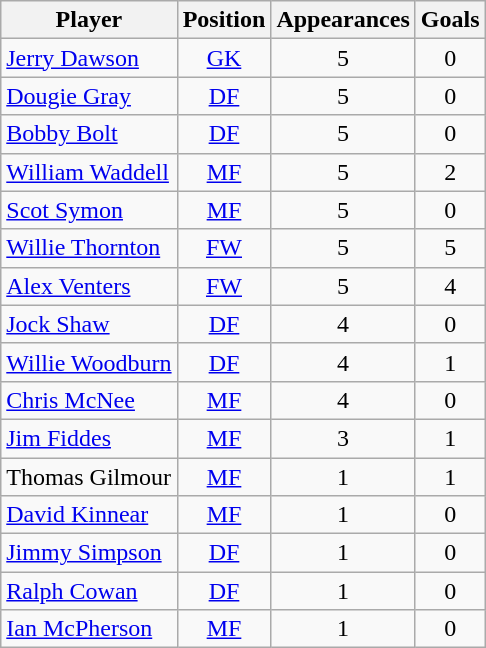<table class="wikitable sortable" style="text-align: center;">
<tr>
<th>Player</th>
<th>Position</th>
<th>Appearances</th>
<th>Goals</th>
</tr>
<tr>
<td align="left"> <a href='#'>Jerry Dawson</a></td>
<td><a href='#'>GK</a></td>
<td>5</td>
<td>0</td>
</tr>
<tr>
<td align="left"> <a href='#'>Dougie Gray</a></td>
<td><a href='#'>DF</a></td>
<td>5</td>
<td>0</td>
</tr>
<tr>
<td align="left"> <a href='#'>Bobby Bolt</a></td>
<td><a href='#'>DF</a></td>
<td>5</td>
<td>0</td>
</tr>
<tr>
<td align="left"> <a href='#'>William Waddell</a></td>
<td><a href='#'>MF</a></td>
<td>5</td>
<td>2</td>
</tr>
<tr>
<td align="left"> <a href='#'>Scot Symon</a></td>
<td><a href='#'>MF</a></td>
<td>5</td>
<td>0</td>
</tr>
<tr>
<td align="left"> <a href='#'>Willie Thornton</a></td>
<td><a href='#'>FW</a></td>
<td>5</td>
<td>5</td>
</tr>
<tr>
<td align="left"> <a href='#'>Alex Venters</a></td>
<td><a href='#'>FW</a></td>
<td>5</td>
<td>4</td>
</tr>
<tr>
<td align="left"> <a href='#'>Jock Shaw</a></td>
<td><a href='#'>DF</a></td>
<td>4</td>
<td>0</td>
</tr>
<tr>
<td align="left"> <a href='#'>Willie Woodburn</a></td>
<td><a href='#'>DF</a></td>
<td>4</td>
<td>1</td>
</tr>
<tr>
<td align="left"> <a href='#'>Chris McNee</a></td>
<td><a href='#'>MF</a></td>
<td>4</td>
<td>0</td>
</tr>
<tr>
<td align="left"> <a href='#'>Jim Fiddes</a></td>
<td><a href='#'>MF</a></td>
<td>3</td>
<td>1</td>
</tr>
<tr>
<td align="left"> Thomas Gilmour</td>
<td><a href='#'>MF</a></td>
<td>1</td>
<td>1</td>
</tr>
<tr>
<td align="left"> <a href='#'>David Kinnear</a></td>
<td><a href='#'>MF</a></td>
<td>1</td>
<td>0</td>
</tr>
<tr>
<td align="left"> <a href='#'>Jimmy Simpson</a></td>
<td><a href='#'>DF</a></td>
<td>1</td>
<td>0</td>
</tr>
<tr>
<td align="left"> <a href='#'>Ralph Cowan</a></td>
<td><a href='#'>DF</a></td>
<td>1</td>
<td>0</td>
</tr>
<tr>
<td align="left"> <a href='#'>Ian McPherson</a></td>
<td><a href='#'>MF</a></td>
<td>1</td>
<td>0</td>
</tr>
</table>
